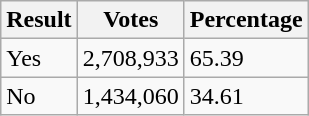<table class="wikitable">
<tr>
<th>Result</th>
<th>Votes</th>
<th>Percentage</th>
</tr>
<tr>
<td>Yes</td>
<td>2,708,933</td>
<td>65.39</td>
</tr>
<tr>
<td>No</td>
<td>1,434,060</td>
<td>34.61</td>
</tr>
</table>
